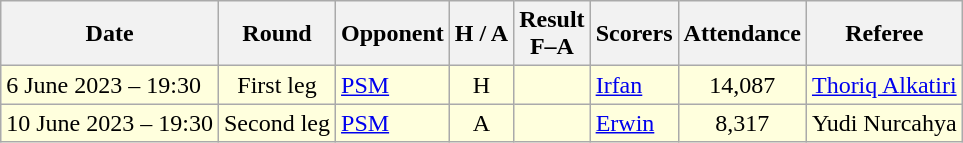<table class="wikitable">
<tr>
<th>Date</th>
<th>Round</th>
<th>Opponent</th>
<th>H / A</th>
<th>Result<br>F–A</th>
<th>Scorers</th>
<th>Attendance</th>
<th>Referee</th>
</tr>
<tr bgcolor = "#FFFFDD">
<td>6 June 2023 – 19:30</td>
<td align="center">First leg</td>
<td><a href='#'>PSM</a></td>
<td align="center">H</td>
<td align="center"></td>
<td><a href='#'>Irfan</a></td>
<td align="center">14,087</td>
<td><a href='#'>Thoriq Alkatiri</a></td>
</tr>
<tr bgcolor = "#FFFFDD">
<td>10 June 2023 – 19:30</td>
<td align="center">Second leg</td>
<td><a href='#'>PSM</a></td>
<td align="center">A</td>
<td align="center"> <br></td>
<td><a href='#'>Erwin</a> </td>
<td align="center">8,317</td>
<td>Yudi Nurcahya</td>
</tr>
</table>
